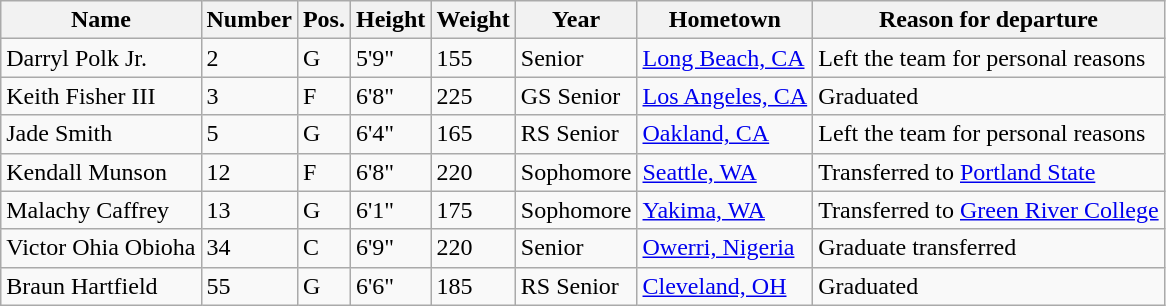<table class="wikitable sortable" border="1">
<tr>
<th>Name</th>
<th>Number</th>
<th>Pos.</th>
<th>Height</th>
<th>Weight</th>
<th>Year</th>
<th>Hometown</th>
<th class="unsortable">Reason for departure</th>
</tr>
<tr>
<td>Darryl Polk Jr.</td>
<td>2</td>
<td>G</td>
<td>5'9"</td>
<td>155</td>
<td>Senior</td>
<td><a href='#'>Long Beach, CA</a></td>
<td>Left the team for personal reasons</td>
</tr>
<tr>
<td>Keith Fisher III</td>
<td>3</td>
<td>F</td>
<td>6'8"</td>
<td>225</td>
<td>GS Senior</td>
<td><a href='#'>Los Angeles, CA</a></td>
<td>Graduated</td>
</tr>
<tr>
<td>Jade Smith</td>
<td>5</td>
<td>G</td>
<td>6'4"</td>
<td>165</td>
<td>RS Senior</td>
<td><a href='#'>Oakland, CA</a></td>
<td>Left the team for personal reasons</td>
</tr>
<tr>
<td>Kendall Munson</td>
<td>12</td>
<td>F</td>
<td>6'8"</td>
<td>220</td>
<td>Sophomore</td>
<td><a href='#'>Seattle, WA</a></td>
<td>Transferred to <a href='#'>Portland State</a></td>
</tr>
<tr>
<td>Malachy Caffrey</td>
<td>13</td>
<td>G</td>
<td>6'1"</td>
<td>175</td>
<td>Sophomore</td>
<td><a href='#'>Yakima, WA</a></td>
<td>Transferred to <a href='#'>Green River College</a></td>
</tr>
<tr>
<td>Victor Ohia Obioha</td>
<td>34</td>
<td>C</td>
<td>6'9"</td>
<td>220</td>
<td>Senior</td>
<td><a href='#'>Owerri, Nigeria</a></td>
<td>Graduate transferred</td>
</tr>
<tr>
<td>Braun Hartfield</td>
<td>55</td>
<td>G</td>
<td>6'6"</td>
<td>185</td>
<td>RS Senior</td>
<td><a href='#'>Cleveland, OH</a></td>
<td>Graduated</td>
</tr>
</table>
